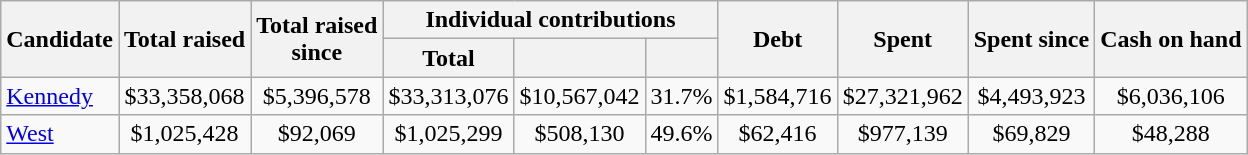<table class="wikitable sortable" style="text-align:center;">
<tr>
<th scope="col" rowspan=2>Candidate</th>
<th scope="col" data-sort-type=currency rowspan=2>Total raised</th>
<th scope="col" data-sort-type=currency rowspan=2>Total raised<br>since </th>
<th scope="col" colspan=3>Individual contributions</th>
<th scope="col" data-sort-type=currency rowspan=2>Debt</th>
<th scope="col" data-sort-type=currency rowspan=2>Spent</th>
<th scope="col" data-sort-type=currency rowspan=2>Spent since<br></th>
<th scope="col" data-sort-type=currency rowspan=2>Cash on hand</th>
</tr>
<tr>
<th scope="col" data-sort-type=currency>Total</th>
<th scope="col" data-sort-type=currency></th>
<th scope="col" data-sort-type=number></th>
</tr>
<tr>
<td style="text-align: left;"><a href='#'>Kennedy</a></td>
<td>$33,358,068</td>
<td>$5,396,578</td>
<td>$33,313,076</td>
<td>$10,567,042</td>
<td>31.7%</td>
<td>$1,584,716</td>
<td>$27,321,962</td>
<td>$4,493,923</td>
<td>$6,036,106</td>
</tr>
<tr>
<td style="text-align: left;"><a href='#'>West</a></td>
<td>$1,025,428</td>
<td>$92,069</td>
<td>$1,025,299</td>
<td>$508,130</td>
<td>49.6%</td>
<td>$62,416</td>
<td>$977,139</td>
<td>$69,829</td>
<td>$48,288</td>
</tr>
</table>
